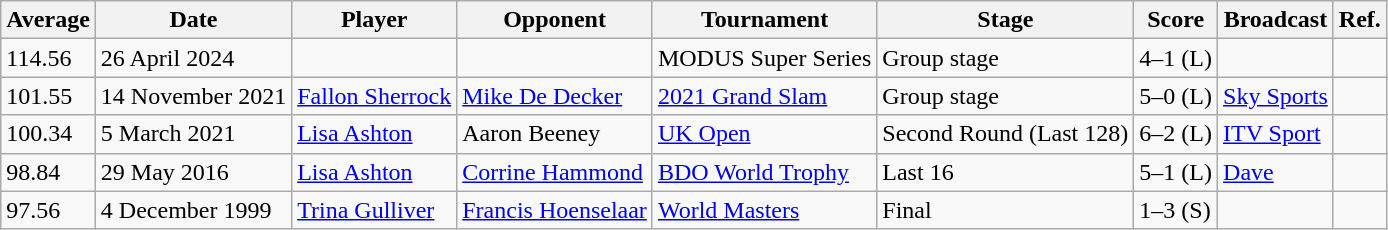<table class="wikitable">
<tr>
<th>Average</th>
<th>Date</th>
<th>Player</th>
<th>Opponent</th>
<th>Tournament</th>
<th>Stage</th>
<th>Score</th>
<th>Broadcast</th>
<th>Ref.</th>
</tr>
<tr>
<td>114.56</td>
<td>26 April 2024</td>
<td></td>
<td></td>
<td>MODUS Super Series</td>
<td>Group stage</td>
<td>4–1 (L)</td>
<td></td>
<td></td>
</tr>
<tr>
<td>101.55</td>
<td>14 November 2021</td>
<td> <a href='#'>Fallon Sherrock</a></td>
<td><a href='#'>Mike De Decker</a></td>
<td><a href='#'>2021 Grand Slam</a></td>
<td>Group stage</td>
<td>5–0 (L)</td>
<td><a href='#'>Sky Sports</a></td>
<td></td>
</tr>
<tr>
<td>100.34</td>
<td>5 March 2021</td>
<td> <a href='#'>Lisa Ashton</a></td>
<td>Aaron Beeney</td>
<td><a href='#'>UK Open</a></td>
<td>Second Round (Last 128)</td>
<td>6–2 (L)</td>
<td><a href='#'>ITV Sport</a></td>
<td></td>
</tr>
<tr>
<td>98.84</td>
<td>29 May 2016</td>
<td> <a href='#'>Lisa Ashton</a></td>
<td><a href='#'>Corrine Hammond</a></td>
<td><a href='#'>BDO World Trophy</a></td>
<td>Last 16</td>
<td>5–1 (L)</td>
<td><a href='#'>Dave</a></td>
<td></td>
</tr>
<tr>
<td>97.56</td>
<td>4 December 1999</td>
<td> <a href='#'>Trina Gulliver</a></td>
<td><a href='#'>Francis Hoenselaar</a></td>
<td><a href='#'>World Masters</a></td>
<td>Final</td>
<td>1–3 (S)</td>
<td></td>
<td></td>
</tr>
</table>
